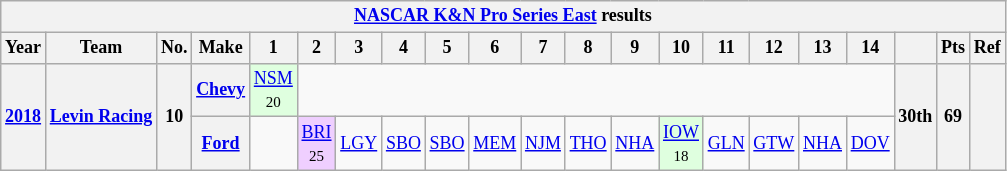<table class="wikitable" style="text-align:center; font-size:75%">
<tr>
<th colspan=45><a href='#'>NASCAR K&N Pro Series East</a> results</th>
</tr>
<tr>
<th>Year</th>
<th>Team</th>
<th>No.</th>
<th>Make</th>
<th>1</th>
<th>2</th>
<th>3</th>
<th>4</th>
<th>5</th>
<th>6</th>
<th>7</th>
<th>8</th>
<th>9</th>
<th>10</th>
<th>11</th>
<th>12</th>
<th>13</th>
<th>14</th>
<th></th>
<th>Pts</th>
<th>Ref</th>
</tr>
<tr>
<th rowspan=2><a href='#'>2018</a></th>
<th rowspan=2><a href='#'>Levin Racing</a></th>
<th rowspan=2>10</th>
<th><a href='#'>Chevy</a></th>
<td style="background:#DFFFDF;"><a href='#'>NSM</a><br><small>20</small></td>
<td colspan=13></td>
<th rowspan=2>30th</th>
<th rowspan=2>69</th>
<th rowspan=2></th>
</tr>
<tr>
<th><a href='#'>Ford</a></th>
<td></td>
<td style="background:#EFCFFF;"><a href='#'>BRI</a><br><small>25</small></td>
<td><a href='#'>LGY</a></td>
<td><a href='#'>SBO</a></td>
<td><a href='#'>SBO</a></td>
<td><a href='#'>MEM</a></td>
<td><a href='#'>NJM</a></td>
<td><a href='#'>THO</a></td>
<td><a href='#'>NHA</a></td>
<td style="background:#DFFFDF;"><a href='#'>IOW</a><br><small>18</small></td>
<td><a href='#'>GLN</a></td>
<td><a href='#'>GTW</a></td>
<td><a href='#'>NHA</a></td>
<td><a href='#'>DOV</a></td>
</tr>
</table>
